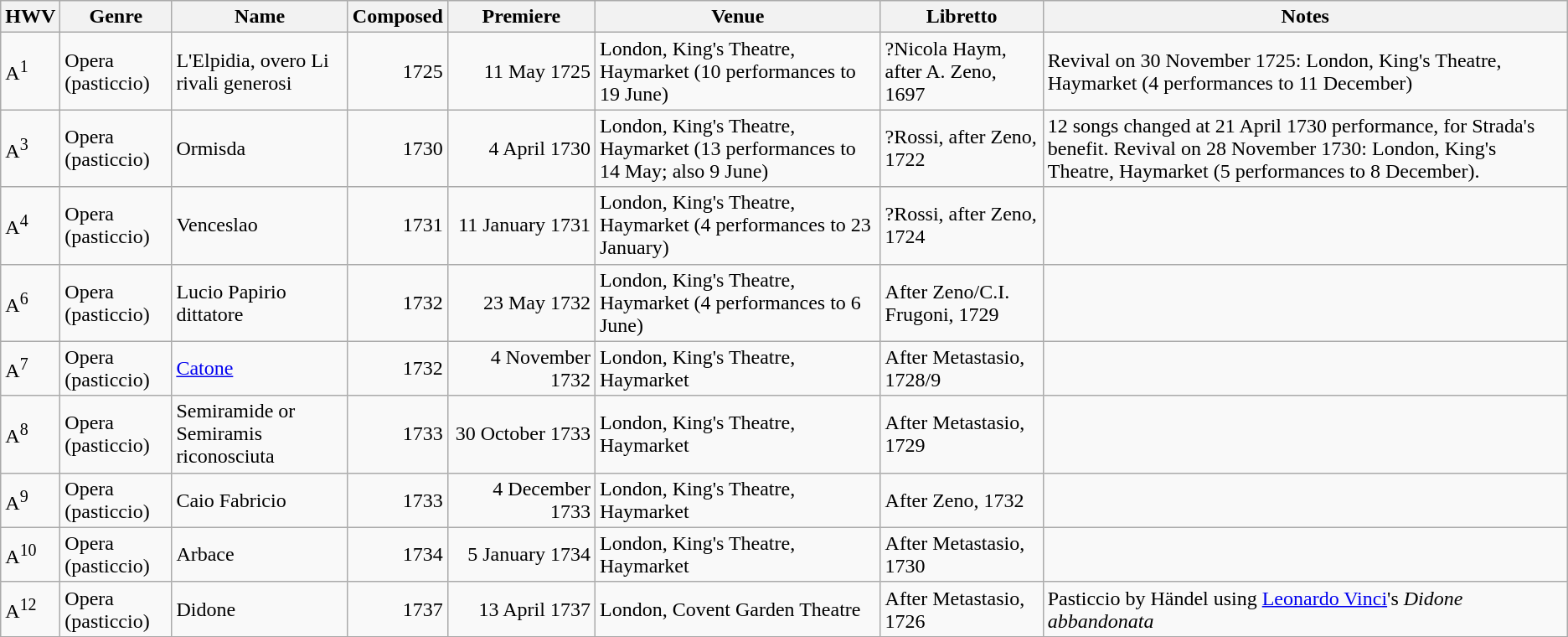<table class="wikitable sortable">
<tr>
<th width="20px">HWV</th>
<th>Genre</th>
<th>Name</th>
<th>Composed</th>
<th width="110px">Premiere</th>
<th>Venue</th>
<th class="unsortable">Libretto</th>
<th class="unsortable">Notes</th>
</tr>
<tr>
<td>A<sup>1</sup></td>
<td>Opera (pasticcio)</td>
<td>L'Elpidia, overo Li rivali generosi</td>
<td align="right">1725</td>
<td align="right">11 May 1725</td>
<td>London, King's Theatre, Haymarket (10 performances to 19 June)</td>
<td>?Nicola Haym, after A. Zeno, 1697</td>
<td>Revival on 30 November 1725: London, King's Theatre, Haymarket (4 performances to 11 December)</td>
</tr>
<tr>
<td>A<sup>3</sup></td>
<td>Opera (pasticcio)</td>
<td>Ormisda</td>
<td align="right">1730</td>
<td align="right">4 April 1730</td>
<td>London, King's Theatre, Haymarket (13 performances to 14 May; also 9 June)</td>
<td>?Rossi, after Zeno, 1722</td>
<td>12 songs changed at 21 April 1730 performance, for Strada's benefit. Revival on 28 November 1730: London, King's Theatre, Haymarket (5 performances to 8 December).</td>
</tr>
<tr>
<td>A<sup>4</sup></td>
<td>Opera (pasticcio)</td>
<td>Venceslao</td>
<td align="right">1731</td>
<td align="right">11 January 1731</td>
<td>London, King's Theatre, Haymarket (4 performances to 23 January)</td>
<td>?Rossi, after Zeno, 1724</td>
<td></td>
</tr>
<tr>
<td>A<sup>6</sup></td>
<td>Opera (pasticcio)</td>
<td>Lucio Papirio dittatore</td>
<td align="right">1732</td>
<td align="right">23 May 1732</td>
<td>London, King's Theatre, Haymarket (4 performances to 6 June)</td>
<td>After Zeno/C.I. Frugoni, 1729</td>
<td></td>
</tr>
<tr>
<td>A<sup>7</sup></td>
<td>Opera (pasticcio)</td>
<td><a href='#'>Catone</a></td>
<td align="right">1732</td>
<td align="right">4 November 1732</td>
<td>London, King's Theatre, Haymarket</td>
<td>After Metastasio, 1728/9</td>
<td></td>
</tr>
<tr>
<td>A<sup>8</sup></td>
<td>Opera (pasticcio)</td>
<td>Semiramide or Semiramis riconosciuta</td>
<td align="right">1733</td>
<td align="right">30 October 1733</td>
<td>London, King's Theatre, Haymarket</td>
<td>After Metastasio, 1729</td>
<td></td>
</tr>
<tr>
<td>A<sup>9</sup></td>
<td>Opera (pasticcio)</td>
<td>Caio Fabricio</td>
<td align="right">1733</td>
<td align="right">4 December 1733</td>
<td>London, King's Theatre, Haymarket</td>
<td>After Zeno, 1732</td>
<td></td>
</tr>
<tr>
<td>A<sup>10</sup></td>
<td>Opera (pasticcio)</td>
<td>Arbace</td>
<td align="right">1734</td>
<td align="right">5 January 1734</td>
<td>London, King's Theatre, Haymarket</td>
<td>After Metastasio, 1730</td>
<td></td>
</tr>
<tr>
<td>A<sup>12</sup></td>
<td>Opera (pasticcio)</td>
<td>Didone</td>
<td align="right">1737</td>
<td align="right">13 April 1737</td>
<td>London, Covent Garden Theatre</td>
<td>After Metastasio, 1726</td>
<td>Pasticcio by Händel using <a href='#'>Leonardo Vinci</a>'s <em>Didone abbandonata</em></td>
</tr>
<tr>
</tr>
</table>
